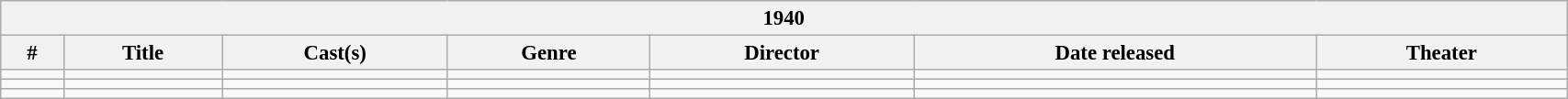<table class="wikitable"  style="width: 90%; font-size: 95%;">
<tr>
<th colspan="7">1940</th>
</tr>
<tr>
<th>#</th>
<th>Title</th>
<th>Cast(s)</th>
<th>Genre</th>
<th>Director</th>
<th>Date released</th>
<th>Theater</th>
</tr>
<tr>
<td></td>
<td></td>
<td></td>
<td></td>
<td></td>
<td></td>
<td></td>
</tr>
<tr>
<td></td>
<td></td>
<td></td>
<td></td>
<td></td>
<td></td>
<td></td>
</tr>
<tr>
<td></td>
<td></td>
<td></td>
<td></td>
<td></td>
<td></td>
<td></td>
</tr>
</table>
